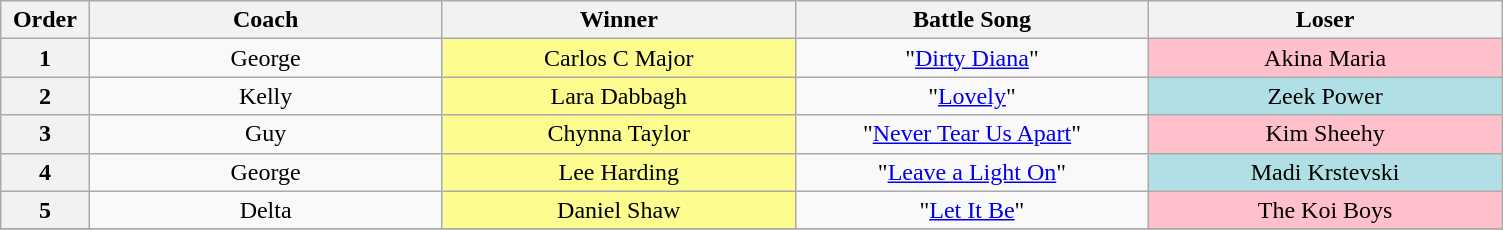<table class="wikitable" style="text-align: center; width: auto;">
<tr>
<th style="width:5%;">Order</th>
<th style="width:20%;">Coach</th>
<th style="width:20%;">Winner</th>
<th style="width:20%;">Battle Song</th>
<th style="width:20%;">Loser</th>
</tr>
<tr>
<th>1</th>
<td>George</td>
<td bgcolor="#fdfc8f">Carlos C Major</td>
<td>"<a href='#'>Dirty Diana</a>"</td>
<td bgcolor="pink">Akina Maria</td>
</tr>
<tr>
<th>2</th>
<td>Kelly</td>
<td bgcolor="#fdfc8f">Lara Dabbagh</td>
<td>"<a href='#'>Lovely</a>"</td>
<td bgcolor="#B0E0E6">Zeek Power</td>
</tr>
<tr>
<th>3</th>
<td>Guy</td>
<td bgcolor="#fdfc8f">Chynna Taylor</td>
<td>"<a href='#'>Never Tear Us Apart</a>"</td>
<td bgcolor="pink">Kim Sheehy</td>
</tr>
<tr>
<th>4</th>
<td>George</td>
<td bgcolor="#fdfc8f">Lee Harding</td>
<td>"<a href='#'>Leave a Light On</a>"</td>
<td bgcolor="#B0E0E6">Madi Krstevski</td>
</tr>
<tr>
<th>5</th>
<td>Delta</td>
<td bgcolor="#fdfc8f">Daniel Shaw</td>
<td>"<a href='#'>Let It Be</a>"</td>
<td bgcolor="pink">The Koi Boys</td>
</tr>
<tr>
</tr>
</table>
